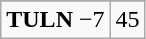<table class="wikitable">
<tr align="center">
</tr>
<tr align="center">
<td><strong>TULN</strong> −7</td>
<td>45</td>
</tr>
</table>
